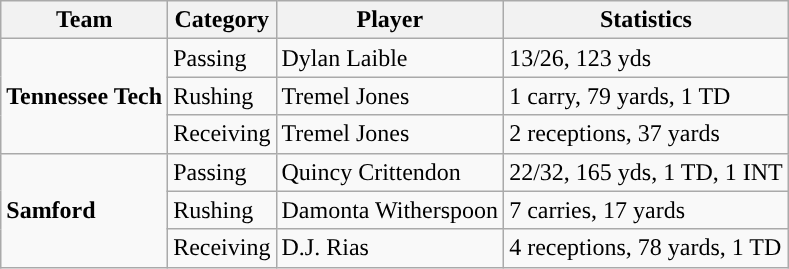<table class="wikitable" style="float: right;">
<tr>
<th>Team</th>
<th>Category</th>
<th>Player</th>
<th>Statistics</th>
</tr>
<tr>
<td rowspan=3><strong>Tennessee Tech</strong></td>
<td>Passing</td>
<td>Dylan Laible</td>
<td>13/26, 123 yds</td>
</tr>
<tr>
<td>Rushing</td>
<td>Tremel Jones</td>
<td>1 carry, 79 yards, 1 TD</td>
</tr>
<tr>
<td>Receiving</td>
<td>Tremel Jones</td>
<td>2 receptions, 37 yards</td>
</tr>
<tr>
<td rowspan=3><strong>Samford</strong></td>
<td>Passing</td>
<td>Quincy Crittendon</td>
<td>22/32, 165 yds, 1 TD, 1 INT</td>
</tr>
<tr>
<td>Rushing</td>
<td>Damonta Witherspoon</td>
<td>7 carries, 17 yards</td>
</tr>
<tr>
<td>Receiving</td>
<td>D.J. Rias</td>
<td>4 receptions, 78 yards, 1 TD</td>
</tr>
</table>
